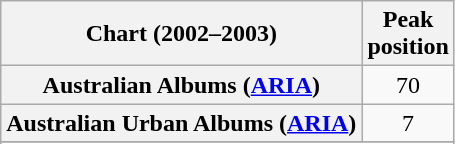<table class="wikitable sortable plainrowheaders" style="text-align:center">
<tr>
<th scope="col">Chart (2002–2003)</th>
<th scope="col">Peak<br> position</th>
</tr>
<tr>
<th scope="row">Australian Albums (<a href='#'>ARIA</a>)</th>
<td>70</td>
</tr>
<tr>
<th scope="row">Australian Urban Albums (<a href='#'>ARIA</a>)</th>
<td>7</td>
</tr>
<tr>
</tr>
<tr>
</tr>
<tr>
</tr>
<tr>
</tr>
<tr>
</tr>
</table>
